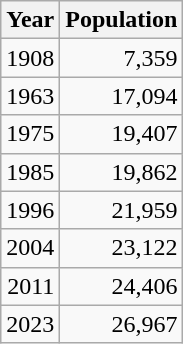<table class="wikitable">
<tr>
<th>Year</th>
<th>Population</th>
</tr>
<tr style="text-align:right;">
<td>1908</td>
<td>7,359</td>
</tr>
<tr style="text-align:right;">
<td>1963</td>
<td>17,094</td>
</tr>
<tr style="text-align:right;">
<td>1975</td>
<td>19,407</td>
</tr>
<tr style="text-align:right;">
<td>1985</td>
<td>19,862</td>
</tr>
<tr style="text-align:right;">
<td>1996</td>
<td>21,959</td>
</tr>
<tr style="text-align:right;">
<td>2004</td>
<td>23,122</td>
</tr>
<tr style="text-align:right;">
<td>2011</td>
<td>24,406</td>
</tr>
<tr style="text-align:right;">
<td>2023</td>
<td>26,967</td>
</tr>
</table>
